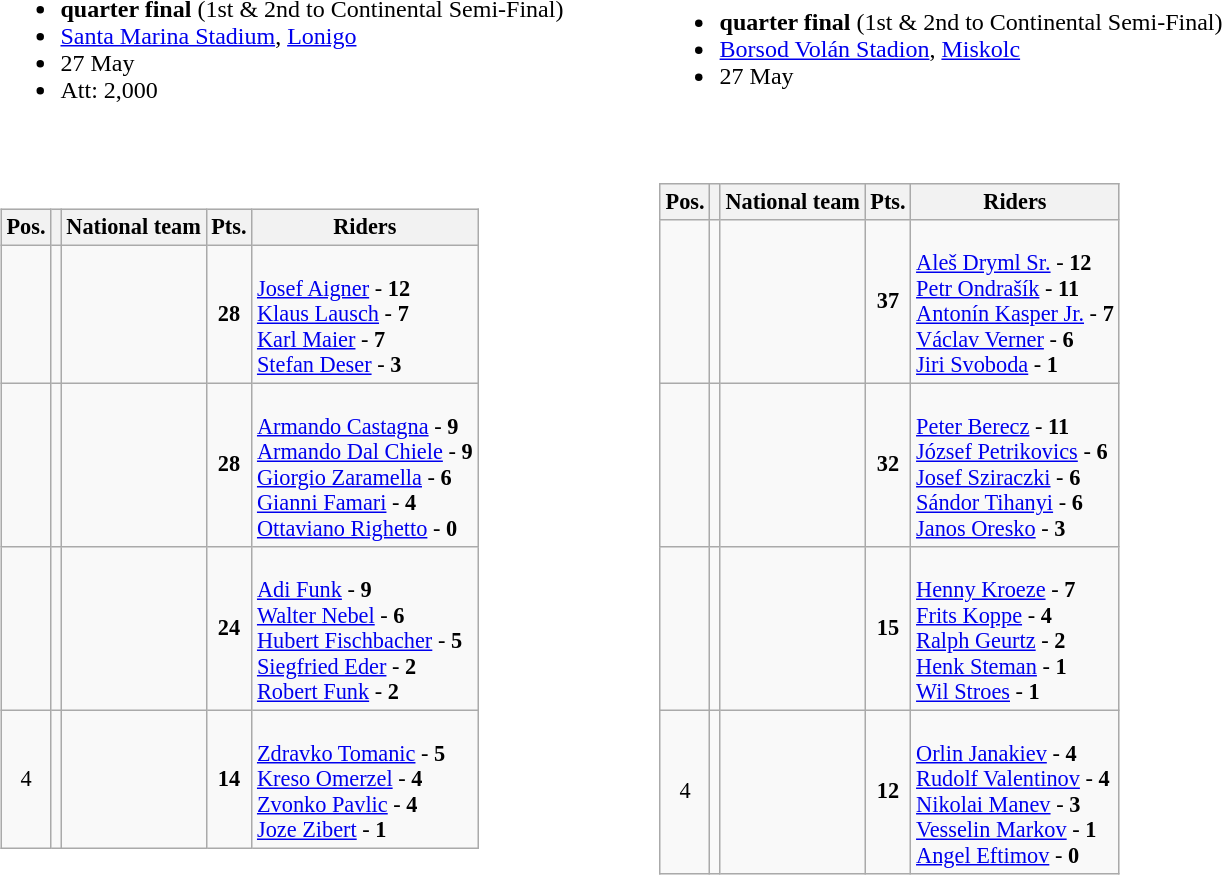<table width=70%>
<tr>
<td width=50%><br><ul><li><strong>quarter final</strong> (1st & 2nd to Continental Semi-Final)</li><li> <a href='#'>Santa Marina Stadium</a>, <a href='#'>Lonigo</a></li><li>27 May</li><li>Att: 2,000</li></ul></td>
<td width=50%><br><ul><li><strong>quarter final</strong> (1st & 2nd to Continental Semi-Final)</li><li> <a href='#'>Borsod Volán Stadion</a>, <a href='#'>Miskolc</a></li><li>27 May</li></ul></td>
<td width=50%></td>
</tr>
<tr>
<td><br><table class=wikitable style="font-size:93%;">
<tr>
<th>Pos.</th>
<th></th>
<th>National team</th>
<th>Pts.</th>
<th>Riders</th>
</tr>
<tr align=center >
<td></td>
<td></td>
<td align=left></td>
<td><strong>28</strong></td>
<td align=left><br><a href='#'>Josef Aigner</a> - <strong>12</strong> <br>
<a href='#'>Klaus Lausch</a> - <strong>7</strong> <br>
<a href='#'>Karl Maier</a> - <strong>7</strong> <br>
<a href='#'>Stefan Deser</a> - <strong>3</strong> <br></td>
</tr>
<tr align=center >
<td></td>
<td></td>
<td align=left></td>
<td><strong>28</strong></td>
<td align=left><br><a href='#'>Armando Castagna</a> - <strong>9</strong> <br>
<a href='#'>Armando Dal Chiele</a> - <strong>9</strong> <br>
<a href='#'>Giorgio Zaramella</a> - <strong>6</strong> <br>
<a href='#'>Gianni Famari</a> - <strong>4</strong> <br>
<a href='#'>Ottaviano Righetto</a> - <strong>0</strong> <br></td>
</tr>
<tr align=center >
<td></td>
<td></td>
<td align=left></td>
<td><strong>24</strong></td>
<td align=left><br><a href='#'>Adi Funk</a> - <strong>9</strong> <br>
<a href='#'>Walter Nebel</a> - <strong>6</strong> <br>
<a href='#'>Hubert Fischbacher</a> - <strong>5</strong> <br>
<a href='#'>Siegfried Eder</a> - <strong>2</strong> <br>
<a href='#'>Robert Funk</a> - <strong>2</strong> <br></td>
</tr>
<tr align=center>
<td>4</td>
<td></td>
<td align=left></td>
<td><strong>14</strong></td>
<td align=left><br><a href='#'>Zdravko Tomanic</a> - <strong>5</strong> <br>
<a href='#'>Kreso Omerzel</a> - <strong>4</strong> <br>
<a href='#'>Zvonko Pavlic</a> - <strong>4</strong> <br>
<a href='#'>Joze Zibert</a> - <strong>1</strong> <br></td>
</tr>
</table>
</td>
<td><br><table class=wikitable style="font-size:93%;">
<tr>
<th>Pos.</th>
<th></th>
<th>National team</th>
<th>Pts.</th>
<th>Riders</th>
</tr>
<tr align=center >
<td></td>
<td></td>
<td align=left></td>
<td><strong>37</strong></td>
<td align=left><br><a href='#'>Aleš Dryml Sr.</a> - <strong>12</strong> <br>
<a href='#'>Petr Ondrašík</a> - <strong>11</strong> <br>
<a href='#'>Antonín Kasper Jr.</a> - <strong>7</strong> <br>
<a href='#'>Václav Verner</a> - <strong>6</strong> <br>
<a href='#'>Jiri Svoboda</a> - <strong>1</strong> <br></td>
</tr>
<tr align=center >
<td></td>
<td></td>
<td align=left></td>
<td><strong>32</strong></td>
<td align=left><br><a href='#'>Peter Berecz</a> - <strong>11</strong> <br>
<a href='#'>József Petrikovics</a> - <strong>6</strong> <br>
<a href='#'>Josef Sziraczki</a> - <strong>6</strong> <br>
<a href='#'>Sándor Tihanyi</a> - <strong>6</strong> <br>
<a href='#'>Janos Oresko</a> - <strong>3</strong> <br></td>
</tr>
<tr align=center >
<td></td>
<td></td>
<td align=left></td>
<td><strong>15</strong></td>
<td align=left><br><a href='#'>Henny Kroeze</a> - <strong>7</strong> <br>
<a href='#'>Frits Koppe</a> - <strong>4</strong> <br>
<a href='#'>Ralph Geurtz</a> - <strong>2</strong> <br>
<a href='#'>Henk Steman</a> - <strong>1</strong> <br>
<a href='#'>Wil Stroes</a> - <strong>1</strong> <br></td>
</tr>
<tr align=center>
<td>4</td>
<td></td>
<td align=left></td>
<td><strong>12</strong></td>
<td align=left><br><a href='#'>Orlin Janakiev</a> - <strong>4</strong> <br>
<a href='#'>Rudolf Valentinov</a> - <strong>4</strong> <br>
<a href='#'>Nikolai Manev</a> - <strong>3</strong> <br>
<a href='#'>Vesselin Markov</a> - <strong>1</strong> <br>
<a href='#'>Angel Eftimov</a> - <strong>0</strong> <br></td>
</tr>
</table>
</td>
</tr>
</table>
